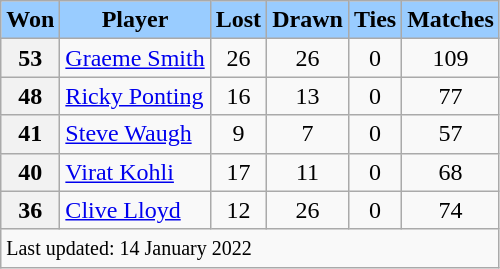<table class="wikitable">
<tr style="background:#9cf;">
<td style="text-align:center;"><strong>Won</strong></td>
<td style="text-align:center;"><strong>Player</strong></td>
<td style="text-align:center;"><strong>Lost</strong></td>
<td style="text-align:center;"><strong>Drawn</strong></td>
<td style="text-align:center;"><strong>Ties</strong></td>
<td style="text-align:center;"><strong>Matches</strong></td>
</tr>
<tr>
<th>53</th>
<td style="text-align:left;"> <a href='#'>Graeme Smith</a></td>
<td style="text-align:center;">26</td>
<td style="text-align:center;">26</td>
<td style="text-align:center;">0</td>
<td style="text-align:center;">109</td>
</tr>
<tr>
<th>48</th>
<td style="text-align:left;"> <a href='#'>Ricky Ponting</a></td>
<td style="text-align:center;">16</td>
<td style="text-align:center;">13</td>
<td style="text-align:center;">0</td>
<td style="text-align:center;">77</td>
</tr>
<tr>
<th>41</th>
<td style="text-align:left;"> <a href='#'>Steve Waugh</a></td>
<td style="text-align:center;">9</td>
<td style="text-align:center;">7</td>
<td style="text-align:center;">0</td>
<td style="text-align:center;">57</td>
</tr>
<tr>
<th>40</th>
<td style="text-align:left;"> <a href='#'>Virat Kohli</a></td>
<td style="text-align:center;">17</td>
<td style="text-align:center;">11</td>
<td style="text-align:center;">0</td>
<td style="text-align:center;">68</td>
</tr>
<tr>
<th>36</th>
<td style="text-align:left;"> <a href='#'>Clive Lloyd</a></td>
<td style="text-align:center;">12</td>
<td style="text-align:center;">26</td>
<td style="text-align:center;">0</td>
<td style="text-align:center;">74</td>
</tr>
<tr>
<td colspan="6"><small>Last updated: 14 January 2022</small></td>
</tr>
</table>
